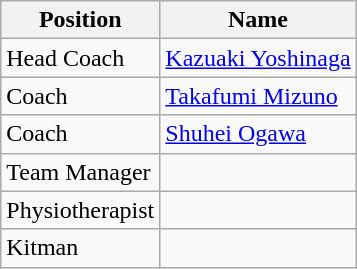<table class="wikitable">
<tr>
<th>Position</th>
<th>Name</th>
</tr>
<tr>
<td>Head Coach</td>
<td> <a href='#'>Kazuaki Yoshinaga</a></td>
</tr>
<tr>
<td>Coach</td>
<td> <a href='#'>Takafumi Mizuno</a></td>
</tr>
<tr>
<td>Coach</td>
<td> <a href='#'>Shuhei Ogawa</a></td>
</tr>
<tr>
<td>Team Manager</td>
<td></td>
</tr>
<tr>
<td>Physiotherapist</td>
<td></td>
</tr>
<tr>
<td>Kitman</td>
<td></td>
</tr>
</table>
